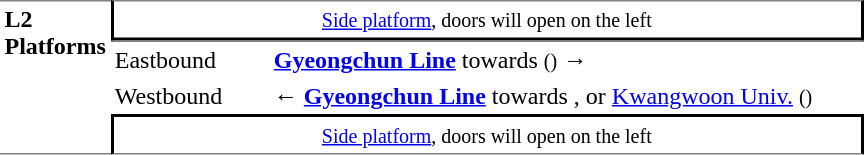<table table border=0 cellspacing=0 cellpadding=3>
<tr>
<td style="border-top:solid 1px gray;border-bottom:solid 1px gray;" width=50 rowspan=10 valign=top><strong>L2<br>Platforms</strong></td>
<td style="border-top:solid 1px gray;border-right:solid 2px black;border-left:solid 2px black;border-bottom:solid 2px black;text-align:center;" colspan=2><small><a href='#'>Side platform</a>, doors will open on the left</small></td>
</tr>
<tr>
<td style="border-bottom:solid 0px gray;border-top:solid 1px gray;" width=100>Eastbound</td>
<td style="border-bottom:solid 0px gray;border-top:solid 1px gray;" width=390> <a href='#'><span><strong>Gyeongchun Line</strong></span></a> towards  <small>()</small> →</td>
</tr>
<tr>
<td>Westbound</td>
<td>← <a href='#'><span><strong>Gyeongchun Line</strong></span></a> towards ,  or <a href='#'>Kwangwoon Univ.</a> <small>()</small></td>
</tr>
<tr>
<td style="border-top:solid 2px black;border-right:solid 2px black;border-left:solid 2px black;border-bottom:solid 1px gray;text-align:center;" colspan=2><small><a href='#'>Side platform</a>, doors will open on the left</small></td>
</tr>
</table>
